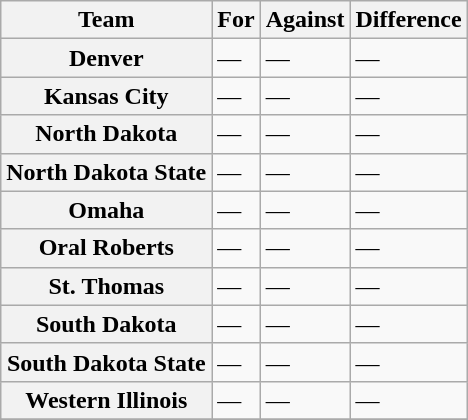<table class="wikitable sortable">
<tr>
<th scope="col">Team</th>
<th scope="col">For</th>
<th scope="col">Against</th>
<th scope="col">Difference</th>
</tr>
<tr>
<th style=>Denver</th>
<td>―</td>
<td>―</td>
<td>―</td>
</tr>
<tr>
<th style=>Kansas City</th>
<td>―</td>
<td>―</td>
<td>―</td>
</tr>
<tr>
<th style=>North Dakota</th>
<td>―</td>
<td>―</td>
<td>―</td>
</tr>
<tr>
<th style=>North Dakota State</th>
<td>―</td>
<td>―</td>
<td>―</td>
</tr>
<tr>
<th style=>Omaha</th>
<td>―</td>
<td>―</td>
<td>―</td>
</tr>
<tr>
<th style=>Oral Roberts</th>
<td>―</td>
<td>―</td>
<td>―</td>
</tr>
<tr>
<th style=>St. Thomas</th>
<td>―</td>
<td>―</td>
<td>―</td>
</tr>
<tr>
<th style=>South Dakota</th>
<td>―</td>
<td>―</td>
<td>―</td>
</tr>
<tr>
<th style=>South Dakota State</th>
<td>―</td>
<td>―</td>
<td>―</td>
</tr>
<tr>
<th style=>Western Illinois</th>
<td>―</td>
<td>―</td>
<td>―</td>
</tr>
<tr>
</tr>
</table>
